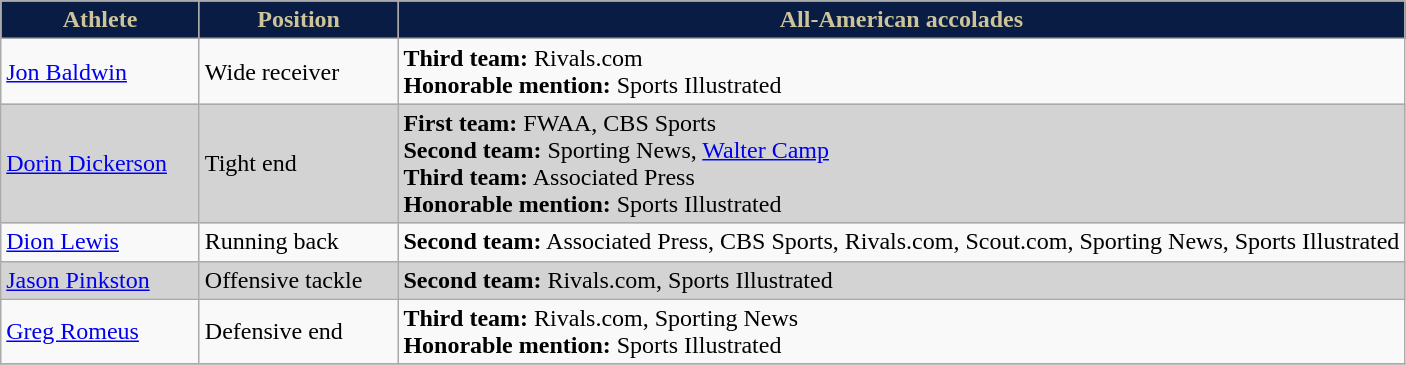<table class=wikitable>
<tr style="background:#091c44; color:#cec499; font-weight:bold; text-align:center;">
<td width=125px>Athlete</td>
<td width=125px>Position</td>
<td>All-American accolades</td>
</tr>
<tr>
<td><a href='#'>Jon Baldwin</a></td>
<td>Wide receiver</td>
<td><strong>Third team:</strong> Rivals.com<br><strong>Honorable mention:</strong> Sports Illustrated</td>
</tr>
<tr style="background:#d3d3d3;">
<td><a href='#'>Dorin Dickerson</a></td>
<td>Tight end</td>
<td><strong>First team:</strong> FWAA, CBS Sports<br><strong>Second team:</strong> Sporting News, <a href='#'>Walter Camp</a><br><strong>Third team:</strong> Associated Press<br><strong>Honorable mention:</strong> Sports Illustrated</td>
</tr>
<tr>
<td><a href='#'>Dion Lewis</a></td>
<td>Running back</td>
<td><strong>Second team:</strong> Associated Press, CBS Sports, Rivals.com, Scout.com, Sporting News, Sports Illustrated</td>
</tr>
<tr style="background:#d3d3d3;">
<td><a href='#'>Jason Pinkston</a></td>
<td>Offensive tackle</td>
<td><strong>Second team:</strong> Rivals.com, Sports Illustrated</td>
</tr>
<tr>
<td><a href='#'>Greg Romeus</a></td>
<td>Defensive end</td>
<td><strong>Third team:</strong> Rivals.com, Sporting News<br><strong>Honorable mention:</strong> Sports Illustrated</td>
</tr>
<tr style="background:#d3d3d3;">
</tr>
</table>
